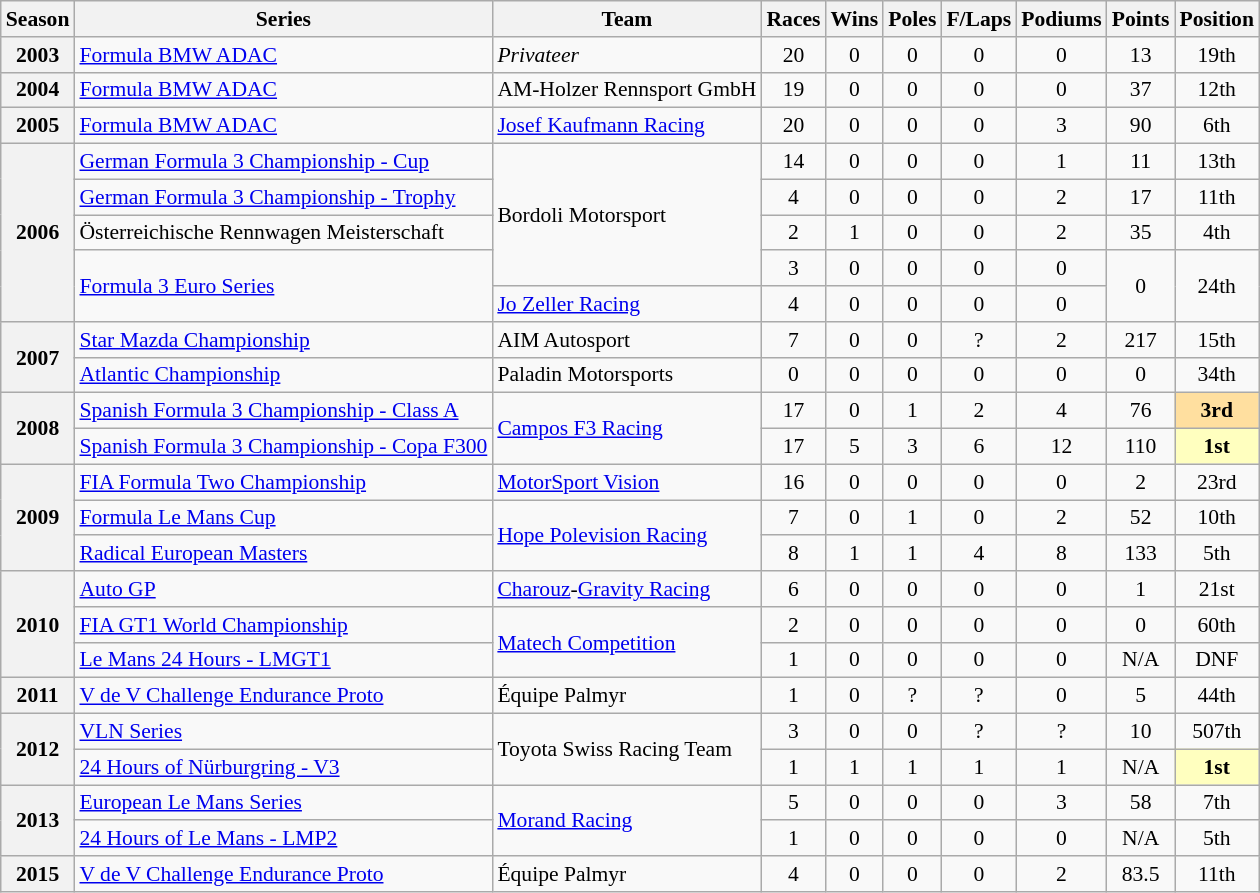<table class="wikitable" style="font-size: 90%; text-align:center">
<tr>
<th>Season</th>
<th>Series</th>
<th>Team</th>
<th>Races</th>
<th>Wins</th>
<th>Poles</th>
<th>F/Laps</th>
<th>Podiums</th>
<th>Points</th>
<th>Position</th>
</tr>
<tr>
<th>2003</th>
<td align=left><a href='#'>Formula BMW ADAC</a></td>
<td align=left><em>Privateer</em></td>
<td>20</td>
<td>0</td>
<td>0</td>
<td>0</td>
<td>0</td>
<td>13</td>
<td>19th</td>
</tr>
<tr>
<th>2004</th>
<td align=left><a href='#'>Formula BMW ADAC</a></td>
<td align=left>AM-Holzer Rennsport GmbH</td>
<td>19</td>
<td>0</td>
<td>0</td>
<td>0</td>
<td>0</td>
<td>37</td>
<td>12th</td>
</tr>
<tr>
<th>2005</th>
<td align=left><a href='#'>Formula BMW ADAC</a></td>
<td align=left><a href='#'>Josef Kaufmann Racing</a></td>
<td>20</td>
<td>0</td>
<td>0</td>
<td>0</td>
<td>3</td>
<td>90</td>
<td>6th</td>
</tr>
<tr>
<th rowspan=5>2006</th>
<td align="left"><a href='#'>German Formula 3 Championship - Cup</a></td>
<td rowspan="4" align="left">Bordoli Motorsport</td>
<td>14</td>
<td>0</td>
<td>0</td>
<td>0</td>
<td>1</td>
<td>11</td>
<td>13th</td>
</tr>
<tr>
<td align="left"><a href='#'>German Formula 3 Championship - Trophy</a></td>
<td>4</td>
<td>0</td>
<td>0</td>
<td>0</td>
<td>2</td>
<td>17</td>
<td>11th</td>
</tr>
<tr>
<td align=left>Österreichische Rennwagen Meisterschaft</td>
<td>2</td>
<td>1</td>
<td>0</td>
<td>0</td>
<td>2</td>
<td>35</td>
<td>4th</td>
</tr>
<tr>
<td align=left rowspan=2><a href='#'>Formula 3 Euro Series</a></td>
<td>3</td>
<td>0</td>
<td>0</td>
<td>0</td>
<td>0</td>
<td rowspan=2>0</td>
<td rowspan=2>24th</td>
</tr>
<tr>
<td align=left><a href='#'>Jo Zeller Racing</a></td>
<td>4</td>
<td>0</td>
<td>0</td>
<td>0</td>
<td>0</td>
</tr>
<tr>
<th rowspan=2>2007</th>
<td align=left><a href='#'>Star Mazda Championship</a></td>
<td align=left>AIM Autosport</td>
<td>7</td>
<td>0</td>
<td>0</td>
<td>?</td>
<td>2</td>
<td>217</td>
<td>15th</td>
</tr>
<tr>
<td align=left><a href='#'>Atlantic Championship</a></td>
<td align=left>Paladin Motorsports</td>
<td>0</td>
<td>0</td>
<td>0</td>
<td>0</td>
<td>0</td>
<td>0</td>
<td>34th</td>
</tr>
<tr>
<th rowspan=2>2008</th>
<td align="left"><a href='#'>Spanish Formula 3 Championship - Class A</a></td>
<td rowspan="2" align="left"><a href='#'>Campos F3 Racing</a></td>
<td>17</td>
<td>0</td>
<td>1</td>
<td>2</td>
<td>4</td>
<td>76</td>
<td style="background:#FFDF9F;"><strong>3rd</strong></td>
</tr>
<tr>
<td align=left><a href='#'>Spanish Formula 3 Championship - Copa F300</a></td>
<td>17</td>
<td>5</td>
<td>3</td>
<td>6</td>
<td>12</td>
<td>110</td>
<td style="background:#FFFFBF;"><strong>1st</strong></td>
</tr>
<tr>
<th rowspan=3>2009</th>
<td align=left><a href='#'>FIA Formula Two Championship</a></td>
<td align=left><a href='#'>MotorSport Vision</a></td>
<td>16</td>
<td>0</td>
<td>0</td>
<td>0</td>
<td>0</td>
<td>2</td>
<td>23rd</td>
</tr>
<tr>
<td align=left><a href='#'>Formula Le Mans Cup</a></td>
<td align=left rowspan=2><a href='#'>Hope Polevision Racing</a></td>
<td>7</td>
<td>0</td>
<td>1</td>
<td>0</td>
<td>2</td>
<td>52</td>
<td>10th</td>
</tr>
<tr>
<td align=left><a href='#'>Radical European Masters</a></td>
<td>8</td>
<td>1</td>
<td>1</td>
<td>4</td>
<td>8</td>
<td>133</td>
<td>5th</td>
</tr>
<tr>
<th rowspan=3>2010</th>
<td align=left><a href='#'>Auto GP</a></td>
<td align=left><a href='#'>Charouz</a>-<a href='#'>Gravity Racing</a></td>
<td>6</td>
<td>0</td>
<td>0</td>
<td>0</td>
<td>0</td>
<td>1</td>
<td>21st</td>
</tr>
<tr>
<td align=left><a href='#'>FIA GT1 World Championship</a></td>
<td rowspan="2" align="left"><a href='#'>Matech Competition</a></td>
<td>2</td>
<td>0</td>
<td>0</td>
<td>0</td>
<td>0</td>
<td>0</td>
<td>60th</td>
</tr>
<tr>
<td align=left><a href='#'>Le Mans 24 Hours - LMGT1</a></td>
<td>1</td>
<td>0</td>
<td>0</td>
<td>0</td>
<td>0</td>
<td>N/A</td>
<td>DNF</td>
</tr>
<tr>
<th>2011</th>
<td align=left><a href='#'>V de V Challenge Endurance Proto</a></td>
<td align=left>Équipe Palmyr</td>
<td>1</td>
<td>0</td>
<td>?</td>
<td>?</td>
<td>0</td>
<td>5</td>
<td>44th</td>
</tr>
<tr>
<th rowspan=2>2012</th>
<td align=left><a href='#'>VLN Series</a></td>
<td rowspan=2 align=left>Toyota Swiss Racing Team</td>
<td>3</td>
<td>0</td>
<td>0</td>
<td>?</td>
<td>?</td>
<td>10</td>
<td>507th</td>
</tr>
<tr>
<td align=left><a href='#'>24 Hours of Nürburgring - V3</a></td>
<td>1</td>
<td>1</td>
<td>1</td>
<td>1</td>
<td>1</td>
<td>N/A</td>
<td style="background:#FFFFBF;"><strong>1st</strong></td>
</tr>
<tr>
<th rowspan=2>2013</th>
<td align=left><a href='#'>European Le Mans Series</a></td>
<td rowspan=2 align=left><a href='#'>Morand Racing</a></td>
<td>5</td>
<td>0</td>
<td>0</td>
<td>0</td>
<td>3</td>
<td>58</td>
<td>7th</td>
</tr>
<tr>
<td align=left><a href='#'>24 Hours of Le Mans - LMP2</a></td>
<td>1</td>
<td>0</td>
<td>0</td>
<td>0</td>
<td>0</td>
<td>N/A</td>
<td>5th</td>
</tr>
<tr>
<th>2015</th>
<td align=left><a href='#'>V de V Challenge Endurance Proto</a></td>
<td align=left>Équipe Palmyr</td>
<td>4</td>
<td>0</td>
<td>0</td>
<td>0</td>
<td>2</td>
<td>83.5</td>
<td>11th</td>
</tr>
</table>
